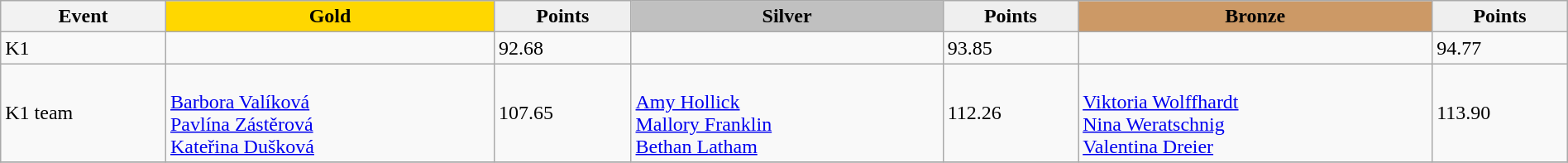<table class="wikitable" width=100%>
<tr>
<th>Event</th>
<td align=center bgcolor="gold"><strong>Gold</strong></td>
<td align=center bgcolor="EFEFEF"><strong>Points</strong></td>
<td align=center bgcolor="silver"><strong>Silver</strong></td>
<td align=center bgcolor="EFEFEF"><strong>Points</strong></td>
<td align=center bgcolor="CC9966"><strong>Bronze</strong></td>
<td align=center bgcolor="EFEFEF"><strong>Points</strong></td>
</tr>
<tr>
<td>K1</td>
<td></td>
<td>92.68</td>
<td></td>
<td>93.85</td>
<td></td>
<td>94.77</td>
</tr>
<tr>
<td>K1 team</td>
<td><br><a href='#'>Barbora Valíková</a><br><a href='#'>Pavlína Zástěrová</a><br><a href='#'>Kateřina Dušková</a></td>
<td>107.65</td>
<td><br><a href='#'>Amy Hollick</a><br><a href='#'>Mallory Franklin</a><br><a href='#'>Bethan Latham</a></td>
<td>112.26</td>
<td><br><a href='#'>Viktoria Wolffhardt</a><br><a href='#'>Nina Weratschnig</a><br><a href='#'>Valentina Dreier</a></td>
<td>113.90</td>
</tr>
<tr>
</tr>
</table>
